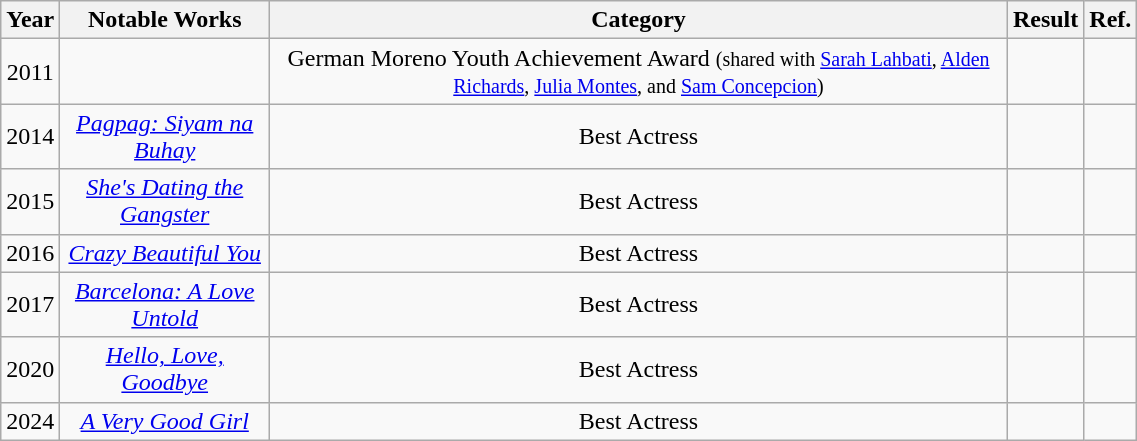<table class="wikitable sortable"  style="text-align:center; width:60%;">
<tr>
<th>Year</th>
<th>Notable Works</th>
<th>Category</th>
<th>Result</th>
<th>Ref.</th>
</tr>
<tr>
<td>2011</td>
<td></td>
<td>German Moreno Youth Achievement Award <small>(shared with <a href='#'>Sarah Lahbati</a>, <a href='#'>Alden Richards</a>, <a href='#'>Julia Montes</a>, and <a href='#'>Sam Concepcion</a>)</small></td>
<td></td>
<td></td>
</tr>
<tr>
<td>2014</td>
<td><em><a href='#'>Pagpag: Siyam na Buhay</a></em></td>
<td>Best Actress</td>
<td></td>
<td></td>
</tr>
<tr>
<td>2015</td>
<td><em><a href='#'>She's Dating the Gangster</a></em></td>
<td>Best Actress</td>
<td></td>
<td></td>
</tr>
<tr>
<td>2016</td>
<td><em><a href='#'>Crazy Beautiful You</a></em></td>
<td>Best Actress</td>
<td></td>
<td></td>
</tr>
<tr>
<td>2017</td>
<td><em><a href='#'>Barcelona: A Love Untold</a></em></td>
<td>Best Actress</td>
<td></td>
<td></td>
</tr>
<tr>
<td>2020</td>
<td><em><a href='#'>Hello, Love, Goodbye</a></em></td>
<td>Best Actress</td>
<td></td>
<td></td>
</tr>
<tr>
<td>2024</td>
<td><em><a href='#'>A Very Good Girl</a></em></td>
<td>Best Actress</td>
<td></td>
<td></td>
</tr>
</table>
